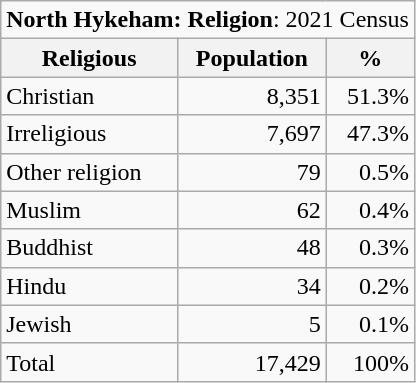<table class="wikitable">
<tr>
<td colspan="14" style="text-align:right;"><strong>North Hykeham: Religion</strong>: 2021 Census</td>
</tr>
<tr>
<th>Religious</th>
<th>Population</th>
<th>%</th>
</tr>
<tr>
<td>Christian</td>
<td style="text-align:right;">8,351</td>
<td style="text-align:right;">51.3%</td>
</tr>
<tr>
<td>Irreligious</td>
<td style="text-align:right;">7,697</td>
<td style="text-align:right;">47.3%</td>
</tr>
<tr>
<td>Other religion</td>
<td style="text-align:right;">79</td>
<td style="text-align:right;">0.5%</td>
</tr>
<tr>
<td>Muslim</td>
<td style="text-align:right;">62</td>
<td style="text-align:right;">0.4%</td>
</tr>
<tr>
<td>Buddhist</td>
<td style="text-align:right;">48</td>
<td style="text-align:right;">0.3%</td>
</tr>
<tr>
<td>Hindu</td>
<td style="text-align:right;">34</td>
<td style="text-align:right;">0.2%</td>
</tr>
<tr>
<td>Jewish</td>
<td style="text-align:right;">5</td>
<td style="text-align:right;">0.1%</td>
</tr>
<tr>
<td>Total</td>
<td style="text-align:right;">17,429</td>
<td style="text-align:right;">100%</td>
</tr>
</table>
